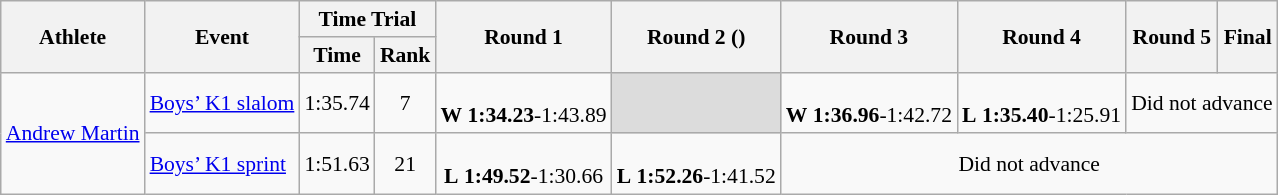<table class="wikitable" border="1" style="font-size:90%">
<tr>
<th rowspan=2>Athlete</th>
<th rowspan=2>Event</th>
<th colspan=2>Time Trial</th>
<th rowspan=2>Round 1</th>
<th rowspan=2>Round 2 ()</th>
<th rowspan=2>Round 3</th>
<th rowspan=2>Round 4</th>
<th rowspan=2>Round 5</th>
<th rowspan=2>Final</th>
</tr>
<tr>
<th>Time</th>
<th>Rank</th>
</tr>
<tr>
<td rowspan=2><a href='#'>Andrew Martin</a></td>
<td><a href='#'>Boys’ K1 slalom</a></td>
<td align=center>1:35.74</td>
<td align=center>7</td>
<td align=center><br><strong>W</strong> <strong>1:34.23</strong>-1:43.89</td>
<td bgcolor=#DCDCDC></td>
<td align=center><br><strong>W</strong> <strong>1:36.96</strong>-1:42.72</td>
<td align=center><br><strong>L</strong> <strong>1:35.40</strong>-1:25.91</td>
<td align=center colspan=2>Did not advance</td>
</tr>
<tr>
<td><a href='#'>Boys’ K1 sprint</a></td>
<td align=center>1:51.63</td>
<td align=center>21</td>
<td align=center><br><strong>L</strong> <strong>1:49.52</strong>-1:30.66</td>
<td align=center><br><strong>L</strong> <strong>1:52.26</strong>-1:41.52</td>
<td align=center colspan=4>Did not advance</td>
</tr>
</table>
